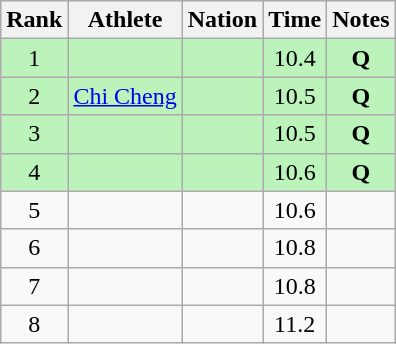<table class="wikitable sortable" style="text-align:center">
<tr>
<th>Rank</th>
<th>Athlete</th>
<th>Nation</th>
<th>Time</th>
<th>Notes</th>
</tr>
<tr bgcolor=#bbf3bb>
<td>1</td>
<td align=left></td>
<td align=left></td>
<td>10.4</td>
<td><strong>Q</strong></td>
</tr>
<tr bgcolor=#bbf3bb>
<td>2</td>
<td align=left><a href='#'>Chi Cheng</a></td>
<td align=left></td>
<td>10.5</td>
<td><strong>Q</strong></td>
</tr>
<tr bgcolor=#bbf3bb>
<td>3</td>
<td align=left></td>
<td align=left></td>
<td>10.5</td>
<td><strong>Q</strong></td>
</tr>
<tr bgcolor=#bbf3bb>
<td>4</td>
<td align=left></td>
<td align=left></td>
<td>10.6</td>
<td><strong>Q</strong></td>
</tr>
<tr>
<td>5</td>
<td align=left></td>
<td align=left></td>
<td>10.6</td>
<td></td>
</tr>
<tr>
<td>6</td>
<td align=left></td>
<td align=left></td>
<td>10.8</td>
<td></td>
</tr>
<tr>
<td>7</td>
<td align=left></td>
<td align=left></td>
<td>10.8</td>
<td></td>
</tr>
<tr>
<td>8</td>
<td align=left></td>
<td align=left></td>
<td>11.2</td>
<td></td>
</tr>
</table>
